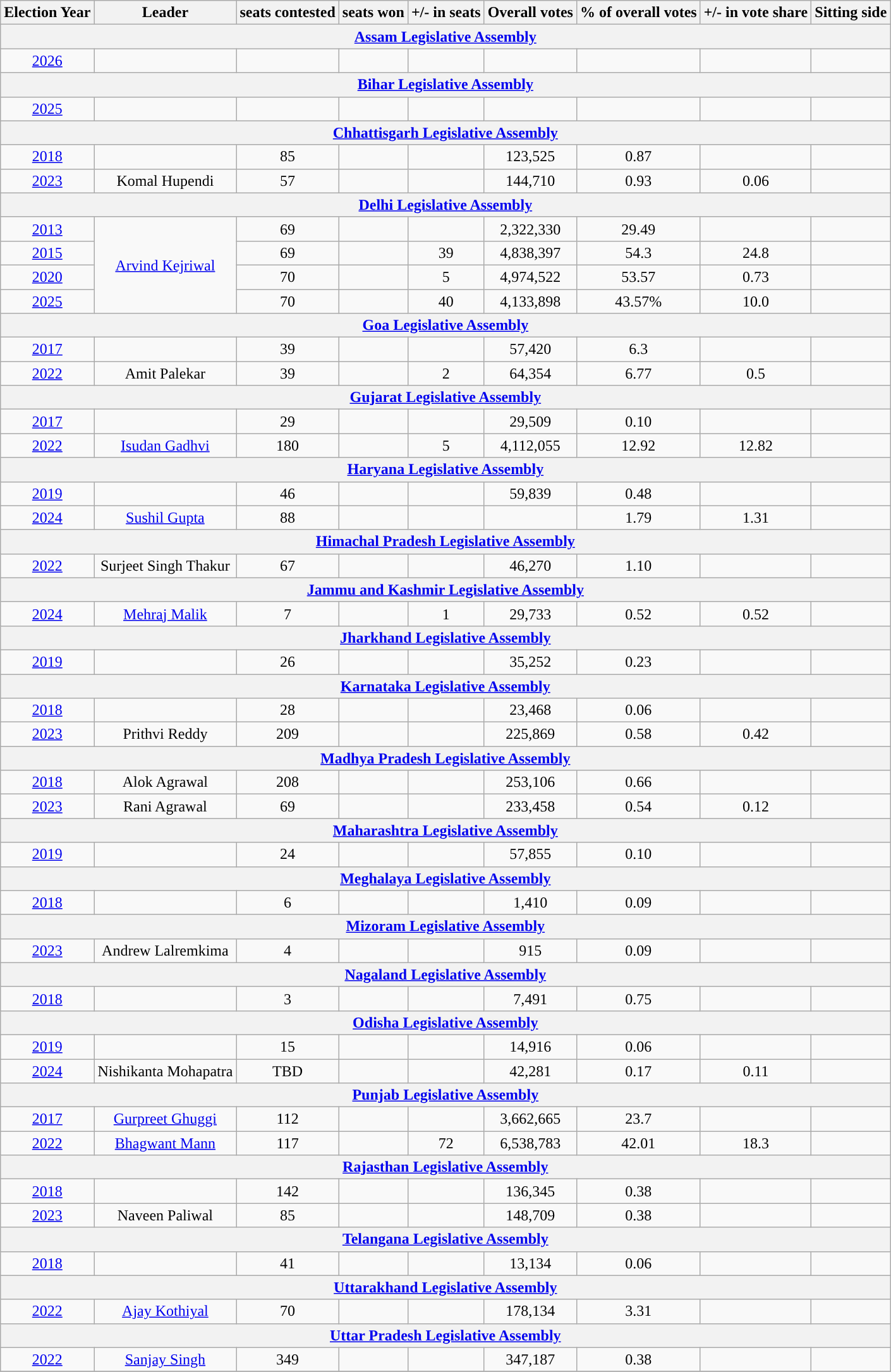<table class="wikitable sortable " style="text-align:center;">
<tr>
<th Style="background-color:">Election Year</th>
<th style="background-color:">Leader</th>
<th style="background-color:">seats contested</th>
<th style="background-color:">seats won</th>
<th style="background-color:">+/- in seats</th>
<th style="background-color:">Overall votes</th>
<th Style="background-color:">% of overall votes</th>
<th Style="background-color:">+/- in vote share</th>
<th Style="background-color:">Sitting side</th>
</tr>
<tr>
<th colspan="9"><a href='#'>Assam Legislative Assembly</a></th>
</tr>
<tr>
<td><a href='#'>2026</a><br></td>
<td></td>
<td></td>
<td></td>
<td></td>
<td></td>
<td></td>
<td></td>
<td></td>
</tr>
<tr>
<th colspan="9"><a href='#'>Bihar Legislative Assembly</a></th>
</tr>
<tr>
<td><a href='#'>2025</a><br></td>
<td></td>
<td></td>
<td></td>
<td></td>
<td></td>
<td></td>
<td></td>
<td></td>
</tr>
<tr>
<th colspan="9"><a href='#'>Chhattisgarh Legislative Assembly</a></th>
</tr>
<tr>
<td><a href='#'>2018</a><br></td>
<td></td>
<td>85</td>
<td></td>
<td></td>
<td>123,525</td>
<td>0.87</td>
<td></td>
<td></td>
</tr>
<tr>
<td><a href='#'>2023</a></td>
<td>Komal Hupendi</td>
<td>57</td>
<td></td>
<td></td>
<td>144,710</td>
<td>0.93</td>
<td>0.06</td>
<td></td>
</tr>
<tr>
<th colspan="9"><a href='#'>Delhi Legislative Assembly</a></th>
</tr>
<tr>
<td><a href='#'>2013</a><br></td>
<td rowspan="4"><a href='#'>Arvind Kejriwal</a></td>
<td>69</td>
<td></td>
<td></td>
<td>2,322,330</td>
<td>29.49</td>
<td></td>
<td></td>
</tr>
<tr>
<td><a href='#'>2015</a></td>
<td>69</td>
<td></td>
<td> 39</td>
<td>4,838,397</td>
<td>54.3</td>
<td> 24.8</td>
<td></td>
</tr>
<tr>
<td><a href='#'>2020</a></td>
<td>70</td>
<td></td>
<td> 5</td>
<td>4,974,522</td>
<td>53.57</td>
<td> 0.73</td>
<td></td>
</tr>
<tr>
<td><a href='#'>2025</a></td>
<td>70</td>
<td></td>
<td> 40</td>
<td>4,133,898</td>
<td>43.57%</td>
<td> 10.0</td>
<td></td>
</tr>
<tr>
<th colspan="9"><a href='#'>Goa Legislative Assembly</a></th>
</tr>
<tr>
<td><a href='#'>2017</a><br></td>
<td></td>
<td>39</td>
<td></td>
<td></td>
<td>57,420</td>
<td>6.3</td>
<td></td>
<td></td>
</tr>
<tr>
<td><a href='#'>2022</a></td>
<td>Amit Palekar</td>
<td>39</td>
<td></td>
<td>2</td>
<td>64,354</td>
<td>6.77</td>
<td>0.5</td>
<td></td>
</tr>
<tr>
<th colspan="9"><a href='#'>Gujarat Legislative Assembly</a></th>
</tr>
<tr>
<td><a href='#'>2017</a><br></td>
<td></td>
<td>29</td>
<td></td>
<td></td>
<td>29,509</td>
<td>0.10</td>
<td></td>
<td></td>
</tr>
<tr>
<td><a href='#'>2022</a></td>
<td><a href='#'>Isudan Gadhvi</a></td>
<td>180</td>
<td></td>
<td>5</td>
<td>4,112,055</td>
<td>12.92</td>
<td>12.82</td>
<td></td>
</tr>
<tr>
<th colspan="9"><a href='#'>Haryana Legislative Assembly</a></th>
</tr>
<tr>
<td><a href='#'>2019</a><br></td>
<td></td>
<td>46</td>
<td></td>
<td></td>
<td>59,839</td>
<td>0.48</td>
<td></td>
<td></td>
</tr>
<tr>
<td><a href='#'>2024</a></td>
<td><a href='#'>Sushil Gupta</a></td>
<td>88</td>
<td></td>
<td></td>
<td></td>
<td>1.79</td>
<td>1.31</td>
<td></td>
</tr>
<tr>
<th colspan="9"><a href='#'>Himachal Pradesh Legislative Assembly</a></th>
</tr>
<tr>
<td><a href='#'>2022</a><br></td>
<td>Surjeet Singh Thakur</td>
<td>67</td>
<td></td>
<td></td>
<td>46,270</td>
<td>1.10</td>
<td></td>
<td></td>
</tr>
<tr>
<th colspan="9"><a href='#'>Jammu and Kashmir Legislative Assembly</a></th>
</tr>
<tr>
<td><a href='#'>2024</a><br></td>
<td><a href='#'>Mehraj Malik</a></td>
<td>7</td>
<td></td>
<td>1</td>
<td>29,733</td>
<td>0.52</td>
<td>0.52</td>
<td></td>
</tr>
<tr>
<th colspan="9"><a href='#'>Jharkhand Legislative Assembly</a></th>
</tr>
<tr>
<td><a href='#'>2019</a><br></td>
<td></td>
<td>26</td>
<td></td>
<td></td>
<td>35,252</td>
<td>0.23</td>
<td></td>
<td></td>
</tr>
<tr>
<th colspan="9"><a href='#'>Karnataka Legislative Assembly</a></th>
</tr>
<tr>
<td><a href='#'>2018</a><br></td>
<td></td>
<td>28</td>
<td></td>
<td></td>
<td>23,468</td>
<td>0.06</td>
<td></td>
<td></td>
</tr>
<tr>
<td><a href='#'>2023</a></td>
<td>Prithvi Reddy</td>
<td>209</td>
<td></td>
<td></td>
<td>225,869</td>
<td>0.58</td>
<td>0.42</td>
<td></td>
</tr>
<tr>
<th colspan="9"><a href='#'>Madhya Pradesh Legislative Assembly</a></th>
</tr>
<tr>
<td><a href='#'>2018</a><br></td>
<td>Alok Agrawal</td>
<td>208</td>
<td></td>
<td></td>
<td>253,106</td>
<td>0.66</td>
<td></td>
<td></td>
</tr>
<tr>
<td><a href='#'>2023</a></td>
<td>Rani Agrawal</td>
<td>69</td>
<td></td>
<td></td>
<td>233,458</td>
<td>0.54</td>
<td>0.12</td>
<td></td>
</tr>
<tr>
<th colspan="9"><a href='#'>Maharashtra Legislative Assembly</a></th>
</tr>
<tr>
<td><a href='#'>2019</a><br></td>
<td></td>
<td>24</td>
<td></td>
<td></td>
<td>57,855</td>
<td>0.10</td>
<td></td>
<td></td>
</tr>
<tr>
<th colspan="9"><a href='#'>Meghalaya Legislative Assembly</a></th>
</tr>
<tr>
<td><a href='#'>2018</a><br></td>
<td></td>
<td>6</td>
<td></td>
<td></td>
<td>1,410</td>
<td>0.09</td>
<td></td>
<td></td>
</tr>
<tr>
<th colspan="9"><a href='#'>Mizoram Legislative Assembly</a></th>
</tr>
<tr>
<td><a href='#'>2023</a><br></td>
<td>Andrew Lalremkima</td>
<td>4</td>
<td></td>
<td></td>
<td>915</td>
<td>0.09</td>
<td></td>
<td></td>
</tr>
<tr>
<th colspan="9"><a href='#'>Nagaland Legislative Assembly</a></th>
</tr>
<tr>
<td><a href='#'>2018</a><br></td>
<td></td>
<td>3</td>
<td></td>
<td></td>
<td>7,491</td>
<td>0.75</td>
<td></td>
<td></td>
</tr>
<tr>
<th colspan="9"><a href='#'>Odisha Legislative Assembly</a></th>
</tr>
<tr>
<td><a href='#'>2019</a><br></td>
<td></td>
<td>15</td>
<td></td>
<td></td>
<td>14,916</td>
<td>0.06</td>
<td></td>
<td></td>
</tr>
<tr>
<td><a href='#'>2024</a></td>
<td>Nishikanta Mohapatra</td>
<td>TBD</td>
<td></td>
<td></td>
<td>42,281</td>
<td>0.17</td>
<td>0.11</td>
<td></td>
</tr>
<tr>
<th colspan="9"><a href='#'>Punjab Legislative Assembly</a></th>
</tr>
<tr>
<td><a href='#'>2017</a><br></td>
<td><a href='#'>Gurpreet Ghuggi</a></td>
<td>112</td>
<td></td>
<td></td>
<td>3,662,665</td>
<td>23.7</td>
<td></td>
<td></td>
</tr>
<tr>
<td><a href='#'>2022</a></td>
<td><a href='#'>Bhagwant Mann</a></td>
<td>117</td>
<td></td>
<td>72</td>
<td>6,538,783</td>
<td>42.01</td>
<td>18.3</td>
<td></td>
</tr>
<tr>
<th colspan="9"><a href='#'>Rajasthan Legislative Assembly</a></th>
</tr>
<tr>
<td><a href='#'>2018</a><br></td>
<td></td>
<td>142</td>
<td></td>
<td></td>
<td>136,345</td>
<td>0.38</td>
<td></td>
<td></td>
</tr>
<tr>
<td><a href='#'>2023</a></td>
<td>Naveen Paliwal</td>
<td>85</td>
<td></td>
<td></td>
<td>148,709</td>
<td>0.38</td>
<td></td>
<td></td>
</tr>
<tr>
<th colspan="9"><a href='#'>Telangana Legislative Assembly</a></th>
</tr>
<tr>
<td><a href='#'>2018</a><br></td>
<td></td>
<td>41</td>
<td></td>
<td></td>
<td>13,134</td>
<td>0.06</td>
<td></td>
<td></td>
</tr>
<tr>
<th colspan="9"><a href='#'>Uttarakhand Legislative Assembly</a></th>
</tr>
<tr>
<td><a href='#'>2022</a><br></td>
<td><a href='#'>Ajay Kothiyal</a></td>
<td>70</td>
<td></td>
<td></td>
<td>178,134</td>
<td>3.31</td>
<td></td>
<td></td>
</tr>
<tr>
<th colspan="9"><a href='#'>Uttar Pradesh Legislative Assembly</a></th>
</tr>
<tr>
<td><a href='#'>2022</a><br></td>
<td><a href='#'>Sanjay Singh</a></td>
<td>349</td>
<td></td>
<td></td>
<td>347,187</td>
<td>0.38</td>
<td></td>
<td></td>
</tr>
<tr>
</tr>
</table>
